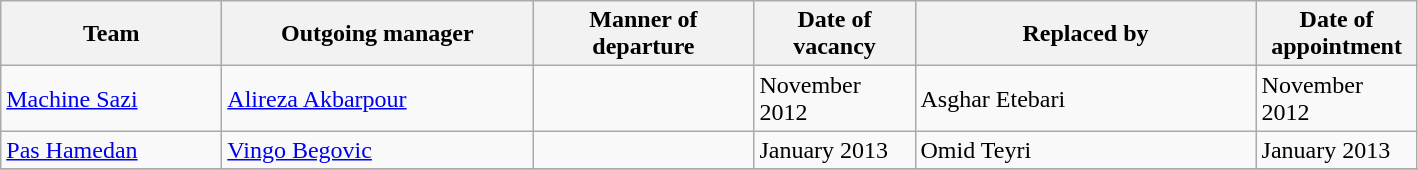<table class="wikitable">
<tr>
<th width=140>Team</th>
<th width=200>Outgoing manager</th>
<th width=140>Manner of departure</th>
<th width=100>Date of vacancy</th>
<th width=220>Replaced by</th>
<th width=100>Date of appointment</th>
</tr>
<tr>
<td align="left"><a href='#'>Machine Sazi</a></td>
<td> <a href='#'>Alireza Akbarpour</a></td>
<td></td>
<td>November 2012</td>
<td> Asghar Etebari</td>
<td>November 2012</td>
</tr>
<tr>
<td align="left"><a href='#'>Pas Hamedan</a></td>
<td> <a href='#'>Vingo Begovic</a></td>
<td></td>
<td>January 2013</td>
<td> Omid Teyri</td>
<td>January 2013</td>
</tr>
<tr>
</tr>
</table>
